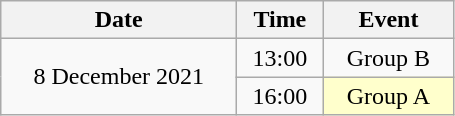<table class = "wikitable" style="text-align:center;">
<tr>
<th width=150>Date</th>
<th width=50>Time</th>
<th width=80>Event</th>
</tr>
<tr>
<td rowspan=2>8 December 2021</td>
<td>13:00</td>
<td>Group B</td>
</tr>
<tr>
<td>16:00</td>
<td bgcolor=ffffcc>Group A</td>
</tr>
</table>
